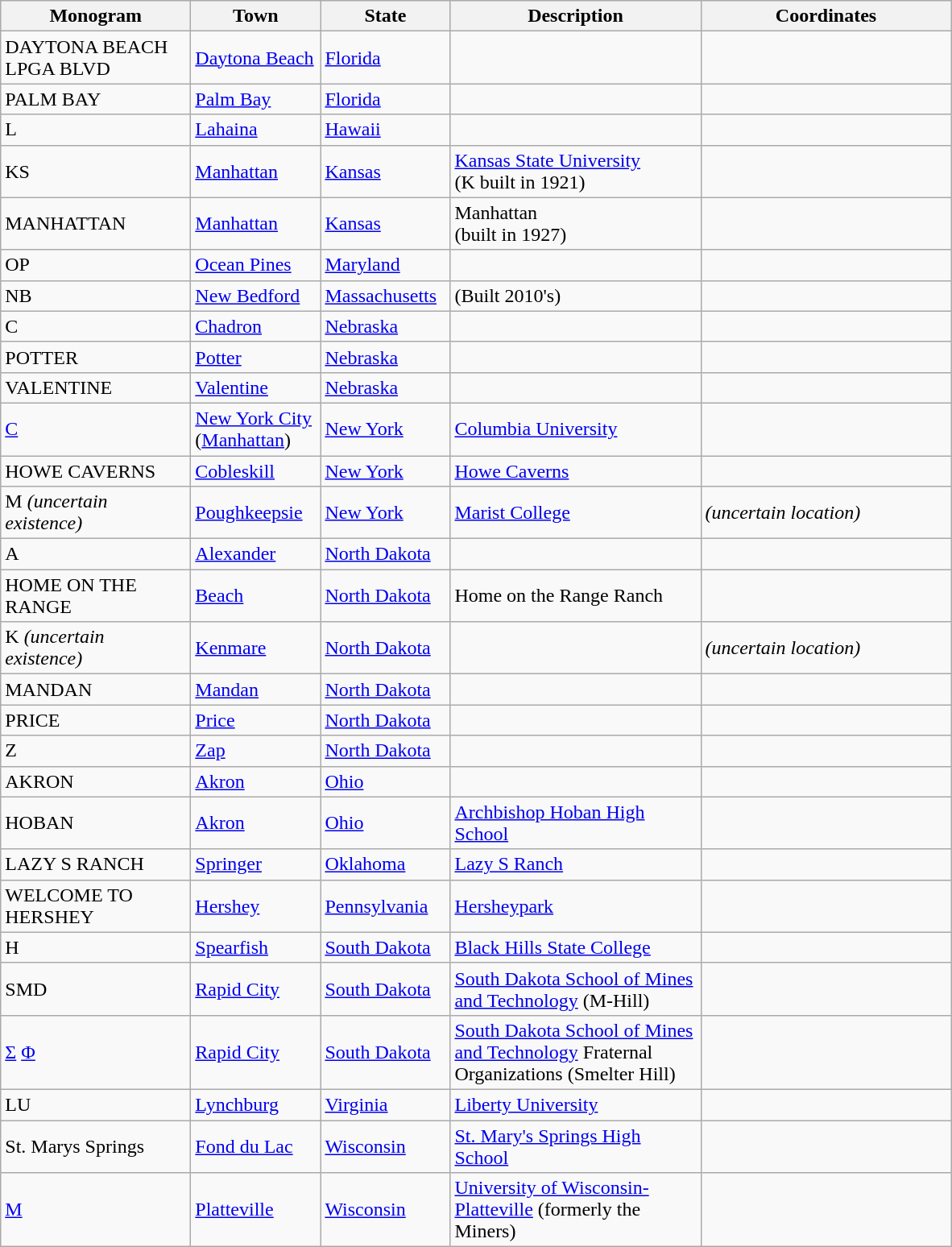<table class="wikitable sortable" style="border:1px solid #aaa; border-collapse:collapse">
<tr>
<th scope="col" width="150">Monogram</th>
<th scope="col" width="100">Town</th>
<th scope="col" width="100">State</th>
<th scope="col" width="200">Description</th>
<th scope="col" width="200">Coordinates</th>
</tr>
<tr>
<td>DAYTONA BEACH LPGA BLVD</td>
<td><a href='#'>Daytona Beach</a></td>
<td><a href='#'>Florida</a></td>
<td></td>
<td></td>
</tr>
<tr>
<td>PALM BAY</td>
<td><a href='#'>Palm Bay</a></td>
<td><a href='#'>Florida</a></td>
<td></td>
<td></td>
</tr>
<tr>
<td>L</td>
<td><a href='#'>Lahaina</a></td>
<td><a href='#'>Hawaii</a></td>
<td></td>
<td></td>
</tr>
<tr>
<td>KS</td>
<td><a href='#'>Manhattan</a></td>
<td><a href='#'>Kansas</a></td>
<td><a href='#'>Kansas State University</a><br>(K built in 1921)</td>
<td></td>
</tr>
<tr>
<td>MANHATTAN</td>
<td><a href='#'>Manhattan</a></td>
<td><a href='#'>Kansas</a></td>
<td>Manhattan<br>(built in 1927)</td>
<td></td>
</tr>
<tr>
<td>OP</td>
<td><a href='#'>Ocean Pines</a></td>
<td><a href='#'>Maryland</a></td>
<td></td>
<td></td>
</tr>
<tr>
<td>NB</td>
<td><a href='#'>New Bedford</a></td>
<td><a href='#'>Massachusetts</a></td>
<td>(Built 2010's)</td>
<td></td>
</tr>
<tr>
<td>C</td>
<td><a href='#'>Chadron</a></td>
<td><a href='#'>Nebraska</a></td>
<td></td>
<td></td>
</tr>
<tr>
<td>POTTER</td>
<td><a href='#'>Potter</a></td>
<td><a href='#'>Nebraska</a></td>
<td></td>
<td></td>
</tr>
<tr>
<td>VALENTINE</td>
<td><a href='#'>Valentine</a></td>
<td><a href='#'>Nebraska</a></td>
<td></td>
<td></td>
</tr>
<tr>
<td><a href='#'>C</a></td>
<td><a href='#'>New York City</a>  (<a href='#'>Manhattan</a>)</td>
<td><a href='#'>New York</a></td>
<td><a href='#'>Columbia University</a></td>
<td></td>
</tr>
<tr>
<td>HOWE CAVERNS</td>
<td><a href='#'>Cobleskill</a></td>
<td><a href='#'>New York</a></td>
<td><a href='#'>Howe Caverns</a></td>
<td></td>
</tr>
<tr>
<td>M <em>(uncertain existence)</em></td>
<td><a href='#'>Poughkeepsie</a></td>
<td><a href='#'>New York</a></td>
<td><a href='#'>Marist College</a></td>
<td>  <em>(uncertain location)</em></td>
</tr>
<tr>
<td>A</td>
<td><a href='#'>Alexander</a></td>
<td><a href='#'>North Dakota</a></td>
<td></td>
<td></td>
</tr>
<tr>
<td>HOME ON THE RANGE</td>
<td><a href='#'>Beach</a></td>
<td><a href='#'>North Dakota</a></td>
<td>Home on the Range Ranch</td>
<td></td>
</tr>
<tr>
<td>K <em>(uncertain existence)</em></td>
<td><a href='#'>Kenmare</a></td>
<td><a href='#'>North Dakota</a></td>
<td></td>
<td>  <em>(uncertain location)</em></td>
</tr>
<tr>
<td>MANDAN</td>
<td><a href='#'>Mandan</a></td>
<td><a href='#'>North Dakota</a></td>
<td></td>
<td></td>
</tr>
<tr>
<td>PRICE</td>
<td><a href='#'>Price</a></td>
<td><a href='#'>North Dakota</a></td>
<td></td>
<td></td>
</tr>
<tr>
<td>Z</td>
<td><a href='#'>Zap</a></td>
<td><a href='#'>North Dakota</a></td>
<td></td>
<td></td>
</tr>
<tr>
<td>AKRON</td>
<td><a href='#'>Akron</a></td>
<td><a href='#'>Ohio</a></td>
<td></td>
<td></td>
</tr>
<tr>
<td>HOBAN</td>
<td><a href='#'>Akron</a></td>
<td><a href='#'>Ohio</a></td>
<td><a href='#'>Archbishop Hoban High School</a></td>
<td></td>
</tr>
<tr>
<td>LAZY S RANCH</td>
<td><a href='#'>Springer</a></td>
<td><a href='#'>Oklahoma</a></td>
<td><a href='#'>Lazy S Ranch</a></td>
<td></td>
</tr>
<tr>
<td>WELCOME TO HERSHEY</td>
<td><a href='#'>Hershey</a></td>
<td><a href='#'>Pennsylvania</a></td>
<td><a href='#'>Hersheypark</a></td>
<td></td>
</tr>
<tr>
<td>H</td>
<td><a href='#'>Spearfish</a></td>
<td><a href='#'>South Dakota</a></td>
<td><a href='#'>Black Hills State College</a></td>
<td></td>
</tr>
<tr>
<td>SMD</td>
<td><a href='#'>Rapid City</a></td>
<td><a href='#'>South Dakota</a></td>
<td><a href='#'>South Dakota School of Mines and Technology</a> (M-Hill)</td>
<td></td>
</tr>
<tr>
<td><a href='#'>Σ</a> <a href='#'>Φ</a></td>
<td><a href='#'>Rapid City</a></td>
<td><a href='#'>South Dakota</a></td>
<td><a href='#'>South Dakota School of Mines and Technology</a> Fraternal Organizations (Smelter Hill)</td>
<td></td>
</tr>
<tr>
<td>LU</td>
<td><a href='#'>Lynchburg</a></td>
<td><a href='#'>Virginia</a></td>
<td><a href='#'>Liberty University</a></td>
<td></td>
</tr>
<tr>
<td>St. Marys Springs</td>
<td><a href='#'>Fond du Lac</a></td>
<td><a href='#'>Wisconsin</a></td>
<td><a href='#'>St. Mary's Springs High School</a></td>
<td></td>
</tr>
<tr>
<td><a href='#'>M</a></td>
<td><a href='#'>Platteville</a></td>
<td><a href='#'>Wisconsin</a></td>
<td><a href='#'>University of Wisconsin-Platteville</a> (formerly the Miners)</td>
<td></td>
</tr>
</table>
